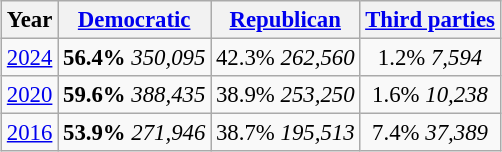<table class="wikitable" style="float:center; margin:1em; font-size:95%;">
<tr>
<th>Year</th>
<th><a href='#'>Democratic</a></th>
<th><a href='#'>Republican</a></th>
<th><a href='#'>Third parties</a></th>
</tr>
<tr>
<td align="center" ><a href='#'>2024</a></td>
<td align="center" ><strong>56.4%</strong> <em>350,095</em></td>
<td align="center" >42.3% <em>262,560</em></td>
<td align="center" >1.2% <em>7,594</em></td>
</tr>
<tr>
<td align="center" ><a href='#'>2020</a></td>
<td align="center" ><strong>59.6%</strong> <em>388,435</em></td>
<td align="center" >38.9% <em>253,250</em></td>
<td align="center" >1.6% <em>10,238</em></td>
</tr>
<tr>
<td align="center" ><a href='#'>2016</a></td>
<td align="center" ><strong>53.9%</strong> <em>271,946</em></td>
<td align="center" >38.7% <em>195,513</em></td>
<td align="center" >7.4% <em>37,389</em></td>
</tr>
</table>
